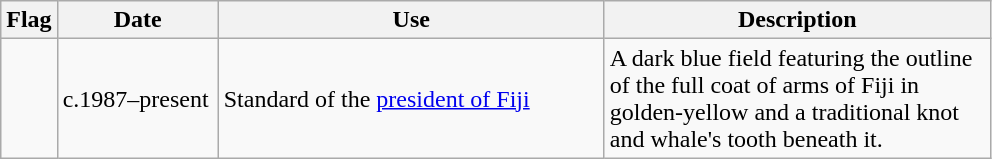<table class="wikitable">
<tr>
<th>Flag</th>
<th style="width:100px;">Date</th>
<th style="width:250px;">Use</th>
<th style="width:250px;">Description</th>
</tr>
<tr>
<td></td>
<td>c.1987–present</td>
<td>Standard of the <a href='#'>president of Fiji</a></td>
<td>A dark blue field featuring the outline of the full coat of arms of Fiji in golden-yellow and a traditional knot and whale's tooth beneath it.</td>
</tr>
</table>
